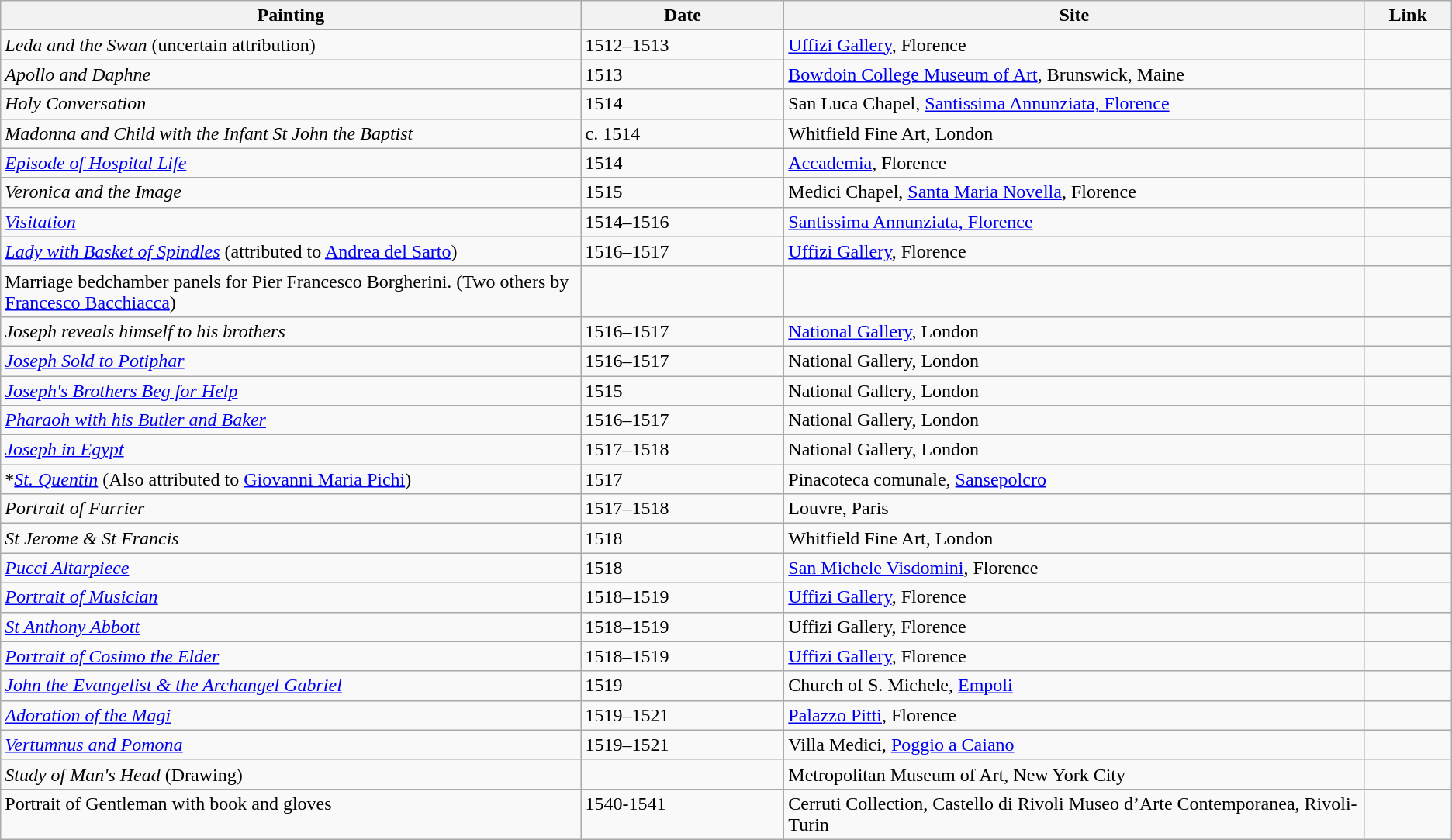<table class=wikitable>
<tr>
<th width="40%">Painting</th>
<th width="14%">Date</th>
<th width="40%">Site</th>
<th width="6%">Link</th>
</tr>
<tr valign="top">
<td><em>Leda and the Swan</em> (uncertain attribution)</td>
<td>1512–1513</td>
<td><a href='#'>Uffizi Gallery</a>, Florence</td>
<td></td>
</tr>
<tr valign="top">
<td><em>Apollo and Daphne</em></td>
<td>1513</td>
<td><a href='#'>Bowdoin College Museum of Art</a>, Brunswick, Maine</td>
<td></td>
</tr>
<tr valign="top">
<td><em>Holy Conversation</em></td>
<td>1514</td>
<td>San Luca Chapel, <a href='#'>Santissima Annunziata, Florence</a></td>
<td></td>
</tr>
<tr valign="top">
<td><em>Madonna and Child with the Infant St John the Baptist</em></td>
<td>c. 1514</td>
<td>Whitfield Fine Art, London</td>
<td></td>
</tr>
<tr valign="top">
<td><em><a href='#'>Episode of Hospital Life</a></em></td>
<td>1514</td>
<td><a href='#'>Accademia</a>, Florence</td>
<td></td>
</tr>
<tr valign="top">
<td><em>Veronica and the Image</em></td>
<td>1515</td>
<td>Medici Chapel, <a href='#'>Santa Maria Novella</a>, Florence</td>
<td></td>
</tr>
<tr valign="top">
<td><em><a href='#'>Visitation</a></em></td>
<td>1514–1516</td>
<td><a href='#'>Santissima Annunziata, Florence</a></td>
<td></td>
</tr>
<tr valign="top">
<td><em><a href='#'>Lady with Basket of Spindles</a></em> (attributed to <a href='#'>Andrea del Sarto</a>)</td>
<td>1516–1517</td>
<td><a href='#'>Uffizi Gallery</a>, Florence</td>
<td></td>
</tr>
<tr valign="top">
<td>Marriage bedchamber panels for Pier Francesco Borgherini. (Two others by <a href='#'>Francesco Bacchiacca</a>)</td>
<td></td>
<td></td>
<td></td>
</tr>
<tr valign="top">
<td><em>Joseph reveals himself to his brothers</em></td>
<td>1516–1517</td>
<td><a href='#'>National Gallery</a>, London</td>
<td></td>
</tr>
<tr valign="top">
<td><em><a href='#'>Joseph Sold to Potiphar</a></em></td>
<td>1516–1517</td>
<td>National Gallery, London</td>
<td></td>
</tr>
<tr valign="top">
<td><em><a href='#'>Joseph's Brothers Beg for Help</a></em></td>
<td>1515</td>
<td>National Gallery, London</td>
<td></td>
</tr>
<tr valign="top">
<td><em><a href='#'>Pharaoh with his Butler and Baker</a></em></td>
<td>1516–1517</td>
<td>National Gallery, London</td>
<td></td>
</tr>
<tr valign="top">
<td><em><a href='#'>Joseph in Egypt</a></em></td>
<td>1517–1518</td>
<td>National Gallery, London</td>
<td></td>
</tr>
<tr valign="top">
<td>*<em><a href='#'>St. Quentin</a></em> (Also attributed to <a href='#'>Giovanni Maria Pichi</a>)</td>
<td>1517</td>
<td>Pinacoteca comunale, <a href='#'>Sansepolcro</a></td>
<td></td>
</tr>
<tr valign="top">
<td><em>Portrait of Furrier</em></td>
<td>1517–1518</td>
<td>Louvre, Paris</td>
<td></td>
</tr>
<tr valign="top">
<td><em>St Jerome & St Francis</em></td>
<td>1518</td>
<td>Whitfield Fine Art, London</td>
<td></td>
</tr>
<tr valign="top">
<td><em><a href='#'>Pucci Altarpiece</a></em></td>
<td>1518</td>
<td><a href='#'>San Michele Visdomini</a>, Florence</td>
<td></td>
</tr>
<tr valign="top">
<td><em><a href='#'>Portrait of Musician</a></em></td>
<td>1518–1519</td>
<td><a href='#'>Uffizi Gallery</a>, Florence</td>
</tr>
<tr valign="top">
<td><em><a href='#'>St Anthony Abbott</a></em></td>
<td>1518–1519</td>
<td>Uffizi Gallery, Florence</td>
<td></td>
</tr>
<tr valign="top">
<td><em><a href='#'>Portrait of Cosimo the Elder</a></em></td>
<td>1518–1519</td>
<td><a href='#'>Uffizi Gallery</a>, Florence</td>
<td></td>
</tr>
<tr valign="top">
<td><em><a href='#'>John the Evangelist & the Archangel Gabriel</a></em></td>
<td>1519</td>
<td>Church of S. Michele, <a href='#'>Empoli</a></td>
<td></td>
</tr>
<tr valign="top">
<td><em><a href='#'>Adoration of the Magi</a></em></td>
<td>1519–1521</td>
<td><a href='#'>Palazzo Pitti</a>, Florence</td>
<td></td>
</tr>
<tr valign="top">
<td><em><a href='#'>Vertumnus and Pomona</a></em></td>
<td>1519–1521</td>
<td>Villa Medici, <a href='#'>Poggio a Caiano</a></td>
<td></td>
</tr>
<tr valign="top">
<td><em>Study of Man's Head </em> (Drawing)</td>
<td></td>
<td>Metropolitan Museum of Art, New York City</td>
<td></td>
</tr>
<tr valign="top"|>
<td>Portrait of Gentleman with book and gloves</td>
<td>1540-1541</td>
<td>Cerruti Collection, Castello di Rivoli Museo d’Arte Contemporanea, Rivoli- Turin</td>
<td></td>
</tr>
</table>
